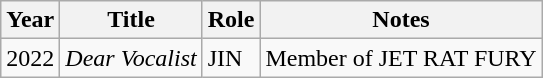<table class="wikitable">
<tr>
<th>Year</th>
<th>Title</th>
<th>Role</th>
<th>Notes</th>
</tr>
<tr>
<td>2022</td>
<td><em>Dear Vocalist</em></td>
<td>JIN</td>
<td>Member of JET RAT FURY</td>
</tr>
</table>
